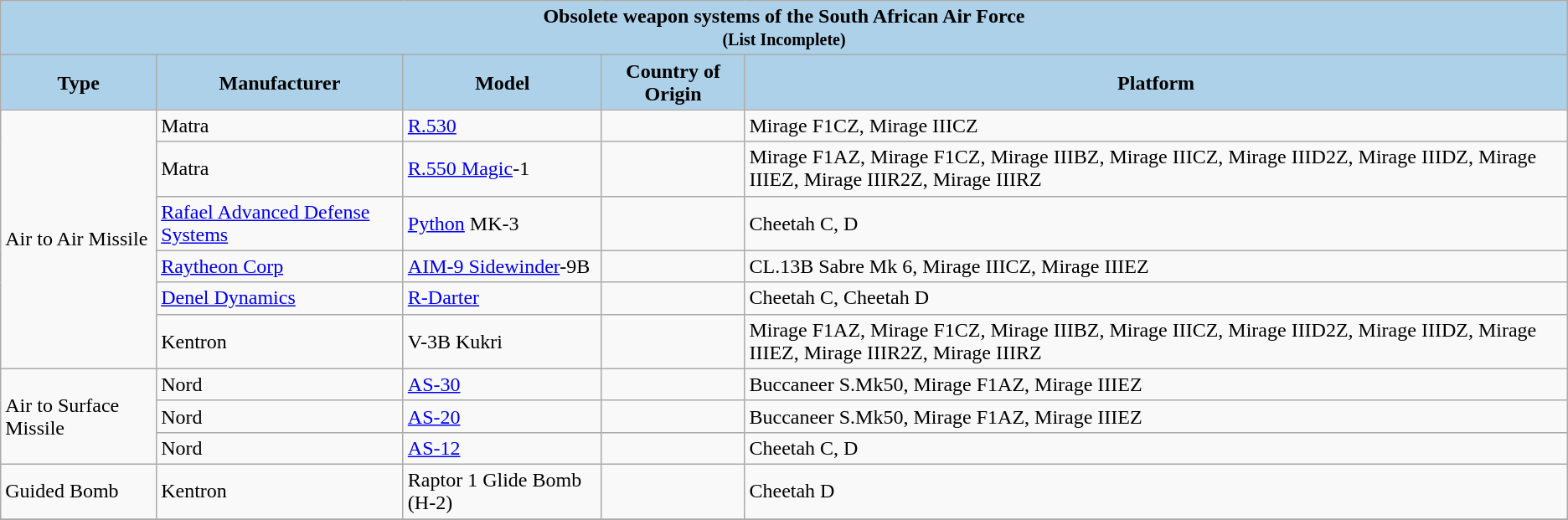<table class="wikitable">
<tr>
<td style="background:#ACD1E9;" colspan="6" align="center"><strong>Obsolete weapon systems of the South African Air Force</strong><br><small><strong>(List Incomplete)</strong></small></td>
</tr>
<tr>
<td style="background:#ACD1E9;" align="center"><strong>Type</strong></td>
<td style="background:#ACD1E9;" align="center"><strong>Manufacturer</strong></td>
<td style="background:#ACD1E9;" align="center"><strong>Model</strong></td>
<td style="background:#ACD1E9;" align="center"><strong>Country of Origin</strong></td>
<td style="background:#ACD1E9;" align="center"><strong>Platform</strong></td>
</tr>
<tr>
<td rowspan="6">Air to Air Missile</td>
<td>Matra</td>
<td><a href='#'>R.530</a></td>
<td></td>
<td>Mirage F1CZ, Mirage IIICZ</td>
</tr>
<tr>
<td>Matra</td>
<td><a href='#'>R.550 Magic</a>-1</td>
<td></td>
<td>Mirage F1AZ, Mirage F1CZ, Mirage IIIBZ, Mirage IIICZ, Mirage IIID2Z, Mirage IIIDZ, Mirage IIIEZ, Mirage IIIR2Z, Mirage IIIRZ</td>
</tr>
<tr>
<td><a href='#'>Rafael Advanced Defense Systems</a></td>
<td><a href='#'>Python</a> MK-3</td>
<td></td>
<td>Cheetah C, D</td>
</tr>
<tr>
<td><a href='#'>Raytheon Corp</a></td>
<td><a href='#'>AIM-9 Sidewinder</a>-9B</td>
<td></td>
<td>CL.13B Sabre Mk 6, Mirage IIICZ, Mirage IIIEZ</td>
</tr>
<tr>
<td><a href='#'>Denel Dynamics</a></td>
<td><a href='#'>R-Darter</a></td>
<td></td>
<td>Cheetah C, Cheetah D</td>
</tr>
<tr>
<td>Kentron</td>
<td>V-3B Kukri</td>
<td></td>
<td>Mirage F1AZ, Mirage F1CZ, Mirage IIIBZ, Mirage IIICZ, Mirage IIID2Z, Mirage IIIDZ, Mirage IIIEZ, Mirage IIIR2Z, Mirage IIIRZ</td>
</tr>
<tr>
<td rowspan="3">Air to Surface Missile</td>
<td>Nord</td>
<td><a href='#'>AS-30</a></td>
<td></td>
<td>Buccaneer S.Mk50, Mirage F1AZ, Mirage IIIEZ</td>
</tr>
<tr>
<td>Nord</td>
<td><a href='#'>AS-20</a></td>
<td></td>
<td>Buccaneer S.Mk50, Mirage F1AZ, Mirage IIIEZ</td>
</tr>
<tr>
<td>Nord</td>
<td><a href='#'>AS-12</a></td>
<td></td>
<td>Cheetah C, D</td>
</tr>
<tr>
<td>Guided Bomb</td>
<td>Kentron</td>
<td>Raptor 1 Glide Bomb (H-2)</td>
<td></td>
<td>Cheetah D</td>
</tr>
<tr>
</tr>
</table>
